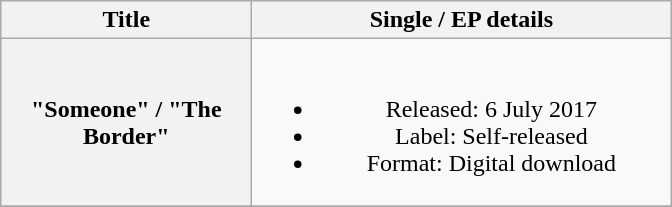<table class="wikitable plainrowheaders" style="text-align:center;">
<tr>
<th scope="col" style="width:10em;">Title</th>
<th scope="col" style="width:17em;">Single / EP details</th>
</tr>
<tr>
<th scope="row">"Someone" / "The Border"</th>
<td><br><ul><li>Released: 6 July 2017</li><li>Label: Self-released</li><li>Format: Digital download</li></ul></td>
</tr>
<tr>
</tr>
</table>
